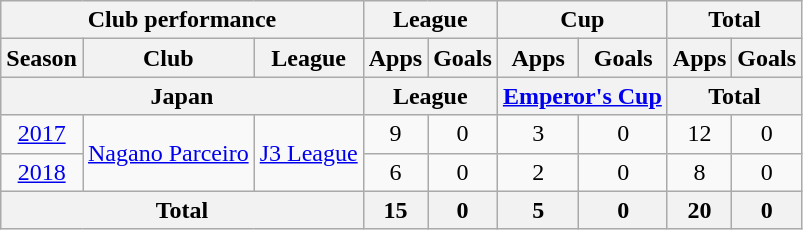<table class="wikitable" style="text-align:center;">
<tr>
<th colspan=3>Club performance</th>
<th colspan=2>League</th>
<th colspan=2>Cup</th>
<th colspan=2>Total</th>
</tr>
<tr>
<th>Season</th>
<th>Club</th>
<th>League</th>
<th>Apps</th>
<th>Goals</th>
<th>Apps</th>
<th>Goals</th>
<th>Apps</th>
<th>Goals</th>
</tr>
<tr>
<th colspan=3>Japan</th>
<th colspan=2>League</th>
<th colspan=2><a href='#'>Emperor's Cup</a></th>
<th colspan=2>Total</th>
</tr>
<tr>
<td><a href='#'>2017</a></td>
<td rowspan="2"><a href='#'>Nagano Parceiro</a></td>
<td rowspan="2"><a href='#'>J3 League</a></td>
<td>9</td>
<td>0</td>
<td>3</td>
<td>0</td>
<td>12</td>
<td>0</td>
</tr>
<tr>
<td><a href='#'>2018</a></td>
<td>6</td>
<td>0</td>
<td>2</td>
<td>0</td>
<td>8</td>
<td>0</td>
</tr>
<tr>
<th colspan=3>Total</th>
<th>15</th>
<th>0</th>
<th>5</th>
<th>0</th>
<th>20</th>
<th>0</th>
</tr>
</table>
